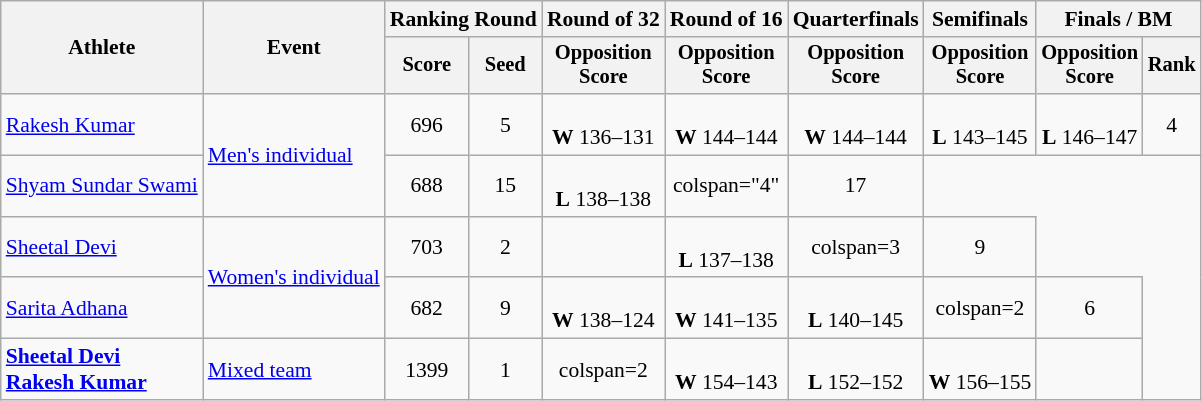<table class="wikitable" style="text-align: center; font-size:90%">
<tr>
<th rowspan="2">Athlete</th>
<th rowspan="2">Event</th>
<th colspan="2">Ranking Round</th>
<th>Round of 32</th>
<th>Round of 16</th>
<th>Quarterfinals</th>
<th>Semifinals</th>
<th colspan="2">Finals / BM</th>
</tr>
<tr style="font-size:95%">
<th>Score</th>
<th>Seed</th>
<th>Opposition<br>Score</th>
<th>Opposition<br>Score</th>
<th>Opposition<br>Score</th>
<th>Opposition<br>Score</th>
<th>Opposition<br>Score</th>
<th>Rank</th>
</tr>
<tr>
<td align=left><a href='#'>Rakesh Kumar</a></td>
<td align=left rowspan=2><a href='#'>Men's individual</a></td>
<td>696</td>
<td>5</td>
<td> <br> <strong>W</strong> 136–131</td>
<td> <br> <strong>W</strong> 144–144 </td>
<td> <br> <strong>W</strong> 144–144 </td>
<td> <br> <strong>L</strong> 143–145</td>
<td> <br> <strong>L</strong> 146–147</td>
<td>4</td>
</tr>
<tr>
<td align=left><a href='#'>Shyam Sundar Swami</a></td>
<td>688</td>
<td>15</td>
<td> <br> <strong>L</strong> 138–138 </td>
<td>colspan="4" </td>
<td>17</td>
</tr>
<tr>
<td align=left><a href='#'>Sheetal Devi</a></td>
<td align=left rowspan=2><a href='#'>Women's individual</a></td>
<td>703</td>
<td>2</td>
<td></td>
<td><br> <strong>L</strong> 137–138</td>
<td>colspan=3 </td>
<td>9</td>
</tr>
<tr>
<td align=left><a href='#'>Sarita Adhana</a></td>
<td>682</td>
<td>9</td>
<td><br><strong>W</strong> 138–124</td>
<td><br><strong>W</strong> 141–135</td>
<td><br><strong>L</strong> 140–145</td>
<td>colspan=2 </td>
<td>6</td>
</tr>
<tr>
<td align=left><strong><a href='#'>Sheetal Devi</a> <br> <a href='#'>Rakesh Kumar</a></strong></td>
<td align=left><a href='#'>Mixed team</a></td>
<td>1399 <strong></strong></td>
<td>1</td>
<td>colspan=2 </td>
<td><br><strong>W</strong> 154–143</td>
<td><br> <strong>L</strong> 152–152 </td>
<td><br><strong>W</strong> 156–155</td>
<td></td>
</tr>
</table>
